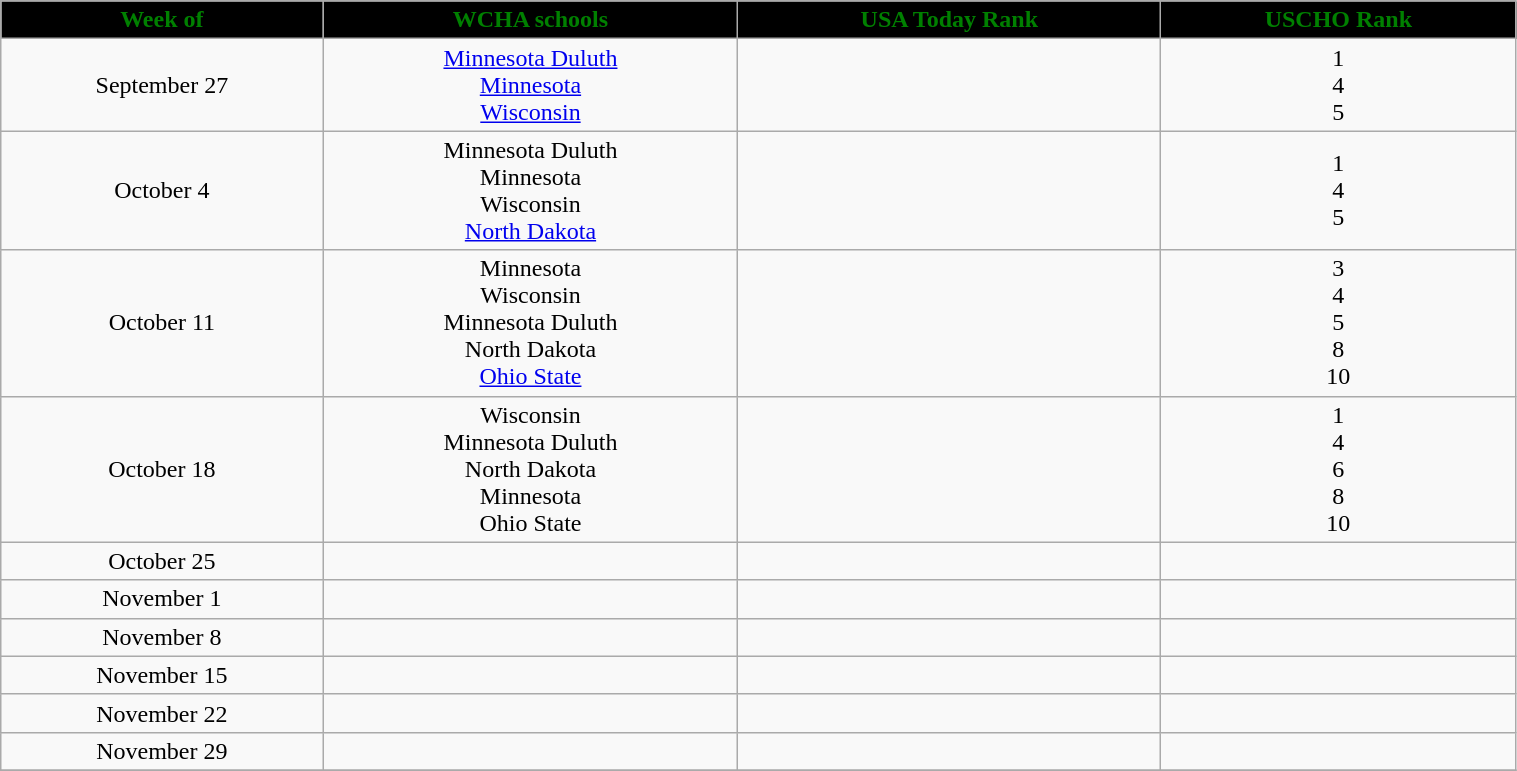<table class="wikitable" width="80%">
<tr align="center"  style="background:black;color:green;">
<td><strong>Week of</strong></td>
<td><strong>WCHA schools</strong></td>
<td><strong>USA Today Rank</strong></td>
<td><strong>USCHO Rank</strong></td>
</tr>
<tr align="center" bgcolor="">
<td>September 27</td>
<td><a href='#'>Minnesota Duluth</a><br><a href='#'>Minnesota</a><br><a href='#'>Wisconsin</a></td>
<td></td>
<td>1<br>4<br>5</td>
</tr>
<tr align="center" bgcolor="">
<td>October 4</td>
<td>Minnesota Duluth<br>Minnesota<br>Wisconsin<br><a href='#'>North Dakota</a></td>
<td></td>
<td>1<br>4<br>5<br></td>
</tr>
<tr align="center" bgcolor="">
<td>October 11</td>
<td>Minnesota<br>Wisconsin<br>Minnesota Duluth<br>North Dakota<br><a href='#'>Ohio State</a></td>
<td></td>
<td>3<br>4<br>5<br>8<br>10</td>
</tr>
<tr align="center" bgcolor="">
<td>October 18</td>
<td>Wisconsin<br>Minnesota Duluth<br>North Dakota<br>Minnesota<br>Ohio State</td>
<td></td>
<td>1<br>4<br>6<br>8<br>10</td>
</tr>
<tr align="center" bgcolor="">
<td>October 25</td>
<td></td>
<td></td>
<td></td>
</tr>
<tr align="center" bgcolor="">
<td>November 1</td>
<td></td>
<td></td>
<td></td>
</tr>
<tr align="center" bgcolor="">
<td>November 8</td>
<td></td>
<td></td>
<td></td>
</tr>
<tr align="center" bgcolor="">
<td>November 15</td>
<td></td>
<td></td>
<td></td>
</tr>
<tr align="center" bgcolor="">
<td>November 22</td>
<td></td>
<td></td>
<td></td>
</tr>
<tr align="center" bgcolor="">
<td>November 29</td>
<td></td>
<td></td>
<td></td>
</tr>
<tr align="center" bgcolor="">
</tr>
</table>
